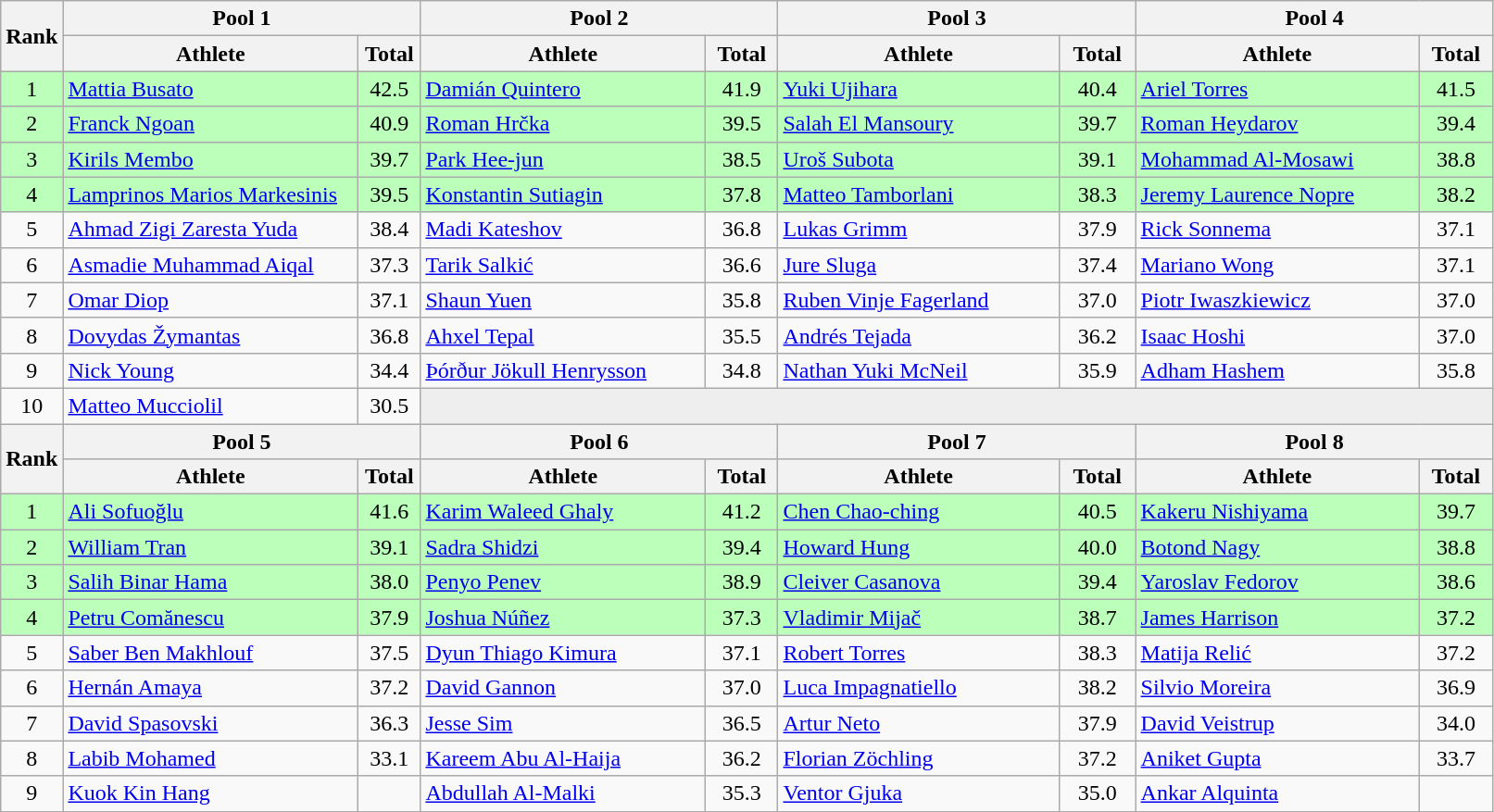<table class="wikitable" style="text-align:center;">
<tr>
<th rowspan=2>Rank</th>
<th colspan=2 width=250>Pool 1</th>
<th colspan=2 width=250>Pool 2</th>
<th colspan=2 width=250>Pool 3</th>
<th colspan=2 width=250>Pool 4</th>
</tr>
<tr>
<th>Athlete</th>
<th>Total</th>
<th>Athlete</th>
<th>Total</th>
<th>Athlete</th>
<th>Total</th>
<th>Athlete</th>
<th>Total</th>
</tr>
<tr bgcolor=bbffbb>
<td>1</td>
<td align=left> <a href='#'>Mattia Busato</a></td>
<td>42.5</td>
<td align=left> <a href='#'>Damián Quintero</a></td>
<td>41.9</td>
<td align=left> <a href='#'>Yuki Ujihara</a></td>
<td>40.4</td>
<td align=left> <a href='#'>Ariel Torres</a></td>
<td>41.5</td>
</tr>
<tr bgcolor=bbffbb>
<td>2</td>
<td align=left> <a href='#'>Franck Ngoan</a></td>
<td>40.9</td>
<td align=left> <a href='#'>Roman Hrčka</a></td>
<td>39.5</td>
<td align=left> <a href='#'>Salah El Mansoury</a></td>
<td>39.7</td>
<td align=left> <a href='#'>Roman Heydarov</a></td>
<td>39.4</td>
</tr>
<tr bgcolor=bbffbb>
<td>3</td>
<td align=left> <a href='#'>Kirils Membo</a></td>
<td>39.7</td>
<td align=left> <a href='#'>Park Hee-jun</a></td>
<td>38.5</td>
<td align=left> <a href='#'>Uroš Subota</a></td>
<td>39.1</td>
<td align=left> <a href='#'>Mohammad Al-Mosawi</a></td>
<td>38.8</td>
</tr>
<tr bgcolor=bbffbb>
<td>4</td>
<td align=left> <a href='#'>Lamprinos Marios Markesinis</a></td>
<td>39.5</td>
<td align=left> <a href='#'>Konstantin Sutiagin</a></td>
<td>37.8</td>
<td align=left> <a href='#'>Matteo Tamborlani</a></td>
<td>38.3</td>
<td align=left> <a href='#'>Jeremy Laurence Nopre</a></td>
<td>38.2</td>
</tr>
<tr>
<td>5</td>
<td align=left> <a href='#'>Ahmad Zigi Zaresta Yuda</a></td>
<td>38.4</td>
<td align=left> <a href='#'>Madi Kateshov</a></td>
<td>36.8</td>
<td align=left> <a href='#'>Lukas Grimm</a></td>
<td>37.9</td>
<td align=left> <a href='#'>Rick Sonnema</a></td>
<td>37.1</td>
</tr>
<tr>
<td>6</td>
<td align=left> <a href='#'>Asmadie Muhammad Aiqal</a></td>
<td>37.3</td>
<td align=left> <a href='#'>Tarik Salkić</a></td>
<td>36.6</td>
<td align=left> <a href='#'>Jure Sluga</a></td>
<td>37.4</td>
<td align=left> <a href='#'>Mariano Wong</a></td>
<td>37.1</td>
</tr>
<tr>
<td>7</td>
<td align=left> <a href='#'>Omar Diop</a></td>
<td>37.1</td>
<td align=left> <a href='#'>Shaun Yuen</a></td>
<td>35.8</td>
<td align=left> <a href='#'>Ruben Vinje Fagerland</a></td>
<td>37.0</td>
<td align=left> <a href='#'>Piotr Iwaszkiewicz</a></td>
<td>37.0</td>
</tr>
<tr>
<td>8</td>
<td align=left> <a href='#'>Dovydas Žymantas</a></td>
<td>36.8</td>
<td align=left> <a href='#'>Ahxel Tepal</a></td>
<td>35.5</td>
<td align=left> <a href='#'>Andrés Tejada</a></td>
<td>36.2</td>
<td align=left> <a href='#'>Isaac Hoshi</a></td>
<td>37.0</td>
</tr>
<tr>
<td>9</td>
<td align=left> <a href='#'>Nick Young</a></td>
<td>34.4</td>
<td align=left> <a href='#'>Þórður Jökull Henrysson</a></td>
<td>34.8</td>
<td align=left> <a href='#'>Nathan Yuki McNeil</a></td>
<td>35.9</td>
<td align=left> <a href='#'>Adham Hashem</a></td>
<td>35.8</td>
</tr>
<tr>
<td>10</td>
<td align=left> <a href='#'>Matteo Mucciolil</a></td>
<td>30.5</td>
<td colspan=6 style="background:#eeeeee;"></td>
</tr>
<tr>
<th rowspan=2>Rank</th>
<th colspan=2 align=left>Pool 5</th>
<th colspan=2 align=left>Pool 6</th>
<th colspan=2 align=left>Pool 7</th>
<th colspan=2 align=left>Pool 8</th>
</tr>
<tr>
<th>Athlete</th>
<th>Total</th>
<th>Athlete</th>
<th>Total</th>
<th>Athlete</th>
<th>Total</th>
<th>Athlete</th>
<th>Total</th>
</tr>
<tr bgcolor=bbffbb>
<td>1</td>
<td align=left> <a href='#'>Ali Sofuoğlu</a></td>
<td>41.6</td>
<td align=left> <a href='#'>Karim Waleed Ghaly</a></td>
<td>41.2</td>
<td align=left> <a href='#'>Chen Chao-ching</a></td>
<td>40.5</td>
<td align=left> <a href='#'>Kakeru Nishiyama</a></td>
<td>39.7</td>
</tr>
<tr bgcolor=bbffbb>
<td>2</td>
<td align=left> <a href='#'>William Tran</a></td>
<td>39.1</td>
<td align=left> <a href='#'>Sadra Shidzi</a></td>
<td>39.4</td>
<td align=left> <a href='#'>Howard Hung</a></td>
<td>40.0</td>
<td align=left> <a href='#'>Botond Nagy</a></td>
<td>38.8</td>
</tr>
<tr bgcolor=bbffbb>
<td>3</td>
<td align=left> <a href='#'>Salih Binar Hama</a></td>
<td>38.0</td>
<td align=left> <a href='#'>Penyo Penev</a></td>
<td>38.9</td>
<td align=left> <a href='#'>Cleiver Casanova</a></td>
<td>39.4</td>
<td align=left> <a href='#'>Yaroslav Fedorov</a></td>
<td>38.6</td>
</tr>
<tr bgcolor=bbffbb>
<td>4</td>
<td align=left> <a href='#'>Petru Comănescu</a></td>
<td>37.9</td>
<td align=left> <a href='#'>Joshua Núñez</a></td>
<td>37.3</td>
<td align=left> <a href='#'>Vladimir Mijač</a></td>
<td>38.7</td>
<td align=left> <a href='#'>James Harrison</a></td>
<td>37.2</td>
</tr>
<tr>
<td>5</td>
<td align=left> <a href='#'>Saber Ben Makhlouf</a></td>
<td>37.5</td>
<td align=left> <a href='#'>Dyun Thiago Kimura</a></td>
<td>37.1</td>
<td align=left> <a href='#'>Robert Torres</a></td>
<td>38.3</td>
<td align=left> <a href='#'>Matija Relić</a></td>
<td>37.2</td>
</tr>
<tr>
<td>6</td>
<td align=left> <a href='#'>Hernán Amaya</a></td>
<td>37.2</td>
<td align=left> <a href='#'>David Gannon</a></td>
<td>37.0</td>
<td align=left> <a href='#'>Luca Impagnatiello</a></td>
<td>38.2</td>
<td align=left> <a href='#'>Silvio Moreira</a></td>
<td>36.9</td>
</tr>
<tr>
<td>7</td>
<td align=left> <a href='#'>David Spasovski</a></td>
<td>36.3</td>
<td align=left> <a href='#'>Jesse Sim</a></td>
<td>36.5</td>
<td align=left> <a href='#'>Artur Neto</a></td>
<td>37.9</td>
<td align=left> <a href='#'>David Veistrup</a></td>
<td>34.0</td>
</tr>
<tr>
<td>8</td>
<td align=left> <a href='#'>Labib Mohamed</a></td>
<td>33.1</td>
<td align=left> <a href='#'>Kareem Abu Al-Haija</a></td>
<td>36.2</td>
<td align=left> <a href='#'>Florian Zöchling</a></td>
<td>37.2</td>
<td align=left> <a href='#'>Aniket Gupta</a></td>
<td>33.7</td>
</tr>
<tr>
<td>9</td>
<td align=left> <a href='#'>Kuok Kin Hang</a></td>
<td></td>
<td align=left> <a href='#'>Abdullah Al-Malki</a></td>
<td>35.3</td>
<td align=left> <a href='#'>Ventor Gjuka</a></td>
<td>35.0</td>
<td align=left> <a href='#'>Ankar Alquinta</a></td>
<td></td>
</tr>
</table>
